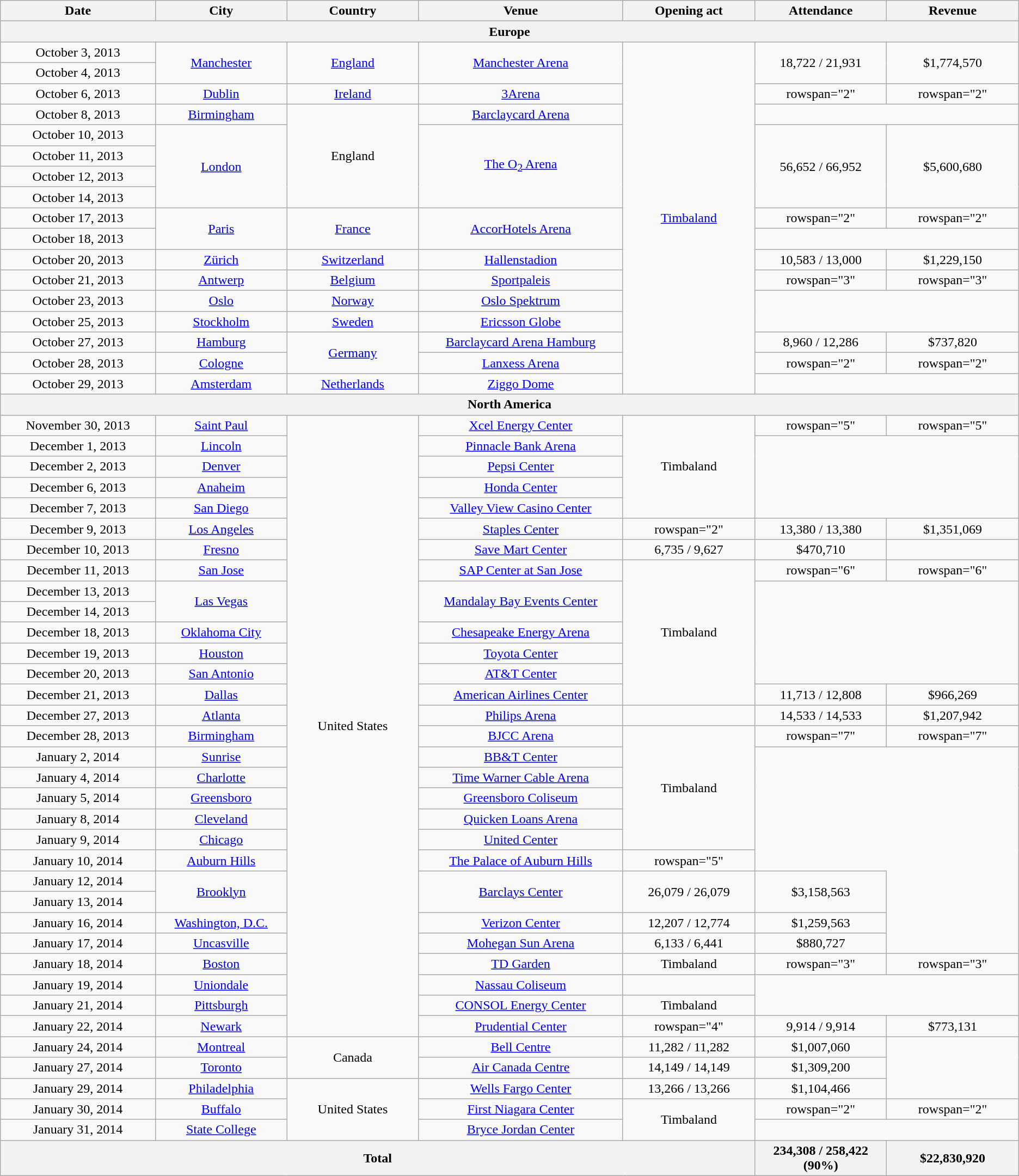<table class="wikitable" style="text-align:center;">
<tr>
<th scope="col" style="width:12em;">Date</th>
<th scope="col" style="width:10em;">City</th>
<th scope="col" style="width:10em;">Country</th>
<th scope="col" style="width:16em;">Venue</th>
<th scope="col" style="width:10em;">Opening act</th>
<th scope="col" style="width:10em;">Attendance</th>
<th scope="col" style="width:10em;">Revenue</th>
</tr>
<tr>
<th colspan="7">Europe</th>
</tr>
<tr>
<td>October 3, 2013</td>
<td rowspan="2"><a href='#'>Manchester</a></td>
<td rowspan="2"><a href='#'>England</a></td>
<td rowspan="2"><a href='#'>Manchester Arena</a></td>
<td rowspan="17"><a href='#'>Timbaland</a></td>
<td rowspan="2">18,722 / 21,931</td>
<td rowspan="2">$1,774,570</td>
</tr>
<tr>
<td>October 4, 2013</td>
</tr>
<tr>
<td>October 6, 2013</td>
<td><a href='#'>Dublin</a></td>
<td><a href='#'>Ireland</a></td>
<td><a href='#'>3Arena</a></td>
<td>rowspan="2" </td>
<td>rowspan="2" </td>
</tr>
<tr>
<td>October 8, 2013</td>
<td><a href='#'>Birmingham</a></td>
<td rowspan="5">England</td>
<td><a href='#'>Barclaycard Arena</a></td>
</tr>
<tr>
<td>October 10, 2013</td>
<td rowspan="4"><a href='#'>London</a></td>
<td rowspan="4"><a href='#'>The O<sub>2</sub> Arena</a></td>
<td rowspan="4">56,652 / 66,952</td>
<td rowspan="4">$5,600,680</td>
</tr>
<tr>
<td>October 11, 2013</td>
</tr>
<tr>
<td>October 12, 2013</td>
</tr>
<tr>
<td>October 14, 2013</td>
</tr>
<tr>
<td>October 17, 2013</td>
<td rowspan="2"><a href='#'>Paris</a></td>
<td rowspan="2"><a href='#'>France</a></td>
<td rowspan="2"><a href='#'>AccorHotels Arena</a></td>
<td>rowspan="2" </td>
<td>rowspan="2" </td>
</tr>
<tr>
<td>October 18, 2013</td>
</tr>
<tr>
<td>October 20, 2013</td>
<td><a href='#'>Zürich</a></td>
<td><a href='#'>Switzerland</a></td>
<td><a href='#'>Hallenstadion</a></td>
<td>10,583 / 13,000</td>
<td>$1,229,150</td>
</tr>
<tr>
<td>October 21, 2013</td>
<td><a href='#'>Antwerp</a></td>
<td><a href='#'>Belgium</a></td>
<td><a href='#'>Sportpaleis</a></td>
<td>rowspan="3" </td>
<td>rowspan="3" </td>
</tr>
<tr>
<td>October 23, 2013</td>
<td><a href='#'>Oslo</a></td>
<td><a href='#'>Norway</a></td>
<td><a href='#'>Oslo Spektrum</a></td>
</tr>
<tr>
<td>October 25, 2013</td>
<td><a href='#'>Stockholm</a></td>
<td><a href='#'>Sweden</a></td>
<td><a href='#'>Ericsson Globe</a></td>
</tr>
<tr>
<td>October 27, 2013</td>
<td><a href='#'>Hamburg</a></td>
<td rowspan="2"><a href='#'>Germany</a></td>
<td><a href='#'>Barclaycard Arena Hamburg</a></td>
<td>8,960 / 12,286</td>
<td>$737,820</td>
</tr>
<tr>
<td>October 28, 2013</td>
<td><a href='#'>Cologne</a></td>
<td><a href='#'>Lanxess Arena</a></td>
<td>rowspan="2" </td>
<td>rowspan="2" </td>
</tr>
<tr>
<td>October 29, 2013</td>
<td><a href='#'>Amsterdam</a></td>
<td><a href='#'>Netherlands</a></td>
<td><a href='#'>Ziggo Dome</a></td>
</tr>
<tr>
<th colspan="7">North America</th>
</tr>
<tr>
<td>November 30, 2013</td>
<td><a href='#'>Saint Paul</a></td>
<td rowspan="30">United States</td>
<td><a href='#'>Xcel Energy Center</a></td>
<td rowspan="5">Timbaland</td>
<td>rowspan="5" </td>
<td>rowspan="5" </td>
</tr>
<tr>
<td>December 1, 2013</td>
<td><a href='#'>Lincoln</a></td>
<td><a href='#'>Pinnacle Bank Arena</a></td>
</tr>
<tr>
<td>December 2, 2013</td>
<td><a href='#'>Denver</a></td>
<td><a href='#'>Pepsi Center</a></td>
</tr>
<tr>
<td>December 6, 2013</td>
<td><a href='#'>Anaheim</a></td>
<td><a href='#'>Honda Center</a></td>
</tr>
<tr>
<td>December 7, 2013</td>
<td><a href='#'>San Diego</a></td>
<td><a href='#'>Valley View Casino Center</a></td>
</tr>
<tr>
<td>December 9, 2013</td>
<td><a href='#'>Los Angeles</a></td>
<td><a href='#'>Staples Center</a></td>
<td>rowspan="2" </td>
<td>13,380 / 13,380</td>
<td>$1,351,069</td>
</tr>
<tr>
<td>December 10, 2013</td>
<td><a href='#'>Fresno</a></td>
<td><a href='#'>Save Mart Center</a></td>
<td>6,735 / 9,627</td>
<td>$470,710</td>
</tr>
<tr>
<td>December 11, 2013</td>
<td><a href='#'>San Jose</a></td>
<td><a href='#'>SAP Center at San Jose</a></td>
<td rowspan="7">Timbaland</td>
<td>rowspan="6" </td>
<td>rowspan="6" </td>
</tr>
<tr>
<td>December 13, 2013</td>
<td rowspan="2"><a href='#'>Las Vegas</a></td>
<td rowspan="2"><a href='#'>Mandalay Bay Events Center</a></td>
</tr>
<tr>
<td>December 14, 2013</td>
</tr>
<tr>
<td>December 18, 2013</td>
<td><a href='#'>Oklahoma City</a></td>
<td><a href='#'>Chesapeake Energy Arena</a></td>
</tr>
<tr>
<td>December 19, 2013</td>
<td><a href='#'>Houston</a></td>
<td><a href='#'>Toyota Center</a></td>
</tr>
<tr>
<td>December 20, 2013</td>
<td><a href='#'>San Antonio</a></td>
<td><a href='#'>AT&T Center</a></td>
</tr>
<tr>
<td>December 21, 2013</td>
<td><a href='#'>Dallas</a></td>
<td><a href='#'>American Airlines Center</a></td>
<td>11,713 / 12,808</td>
<td>$966,269</td>
</tr>
<tr>
<td>December 27, 2013</td>
<td><a href='#'>Atlanta</a></td>
<td><a href='#'>Philips Arena</a></td>
<td></td>
<td>14,533 / 14,533</td>
<td>$1,207,942</td>
</tr>
<tr>
<td>December 28, 2013</td>
<td><a href='#'>Birmingham</a></td>
<td><a href='#'>BJCC Arena</a></td>
<td rowspan="6">Timbaland</td>
<td>rowspan="7" </td>
<td>rowspan="7" </td>
</tr>
<tr>
<td>January 2, 2014</td>
<td><a href='#'>Sunrise</a></td>
<td><a href='#'>BB&T Center</a></td>
</tr>
<tr>
<td>January 4, 2014</td>
<td><a href='#'>Charlotte</a></td>
<td><a href='#'>Time Warner Cable Arena</a></td>
</tr>
<tr>
<td>January 5, 2014</td>
<td><a href='#'>Greensboro</a></td>
<td><a href='#'>Greensboro Coliseum</a></td>
</tr>
<tr>
<td>January 8, 2014</td>
<td><a href='#'>Cleveland</a></td>
<td><a href='#'>Quicken Loans Arena</a></td>
</tr>
<tr>
<td>January 9, 2014</td>
<td><a href='#'>Chicago</a></td>
<td><a href='#'>United Center</a></td>
</tr>
<tr>
<td>January 10, 2014</td>
<td><a href='#'>Auburn Hills</a></td>
<td><a href='#'>The Palace of Auburn Hills</a></td>
<td>rowspan="5" </td>
</tr>
<tr>
<td>January 12, 2014</td>
<td rowspan="2"><a href='#'>Brooklyn</a></td>
<td rowspan="2"><a href='#'>Barclays Center</a></td>
<td rowspan="2">26,079 / 26,079</td>
<td rowspan="2">$3,158,563</td>
</tr>
<tr>
<td>January 13, 2014</td>
</tr>
<tr>
<td>January 16, 2014</td>
<td><a href='#'>Washington, D.C.</a></td>
<td><a href='#'>Verizon Center</a></td>
<td>12,207 / 12,774</td>
<td>$1,259,563</td>
</tr>
<tr>
<td>January 17, 2014</td>
<td><a href='#'>Uncasville</a></td>
<td><a href='#'>Mohegan Sun Arena</a></td>
<td>6,133 / 6,441</td>
<td>$880,727</td>
</tr>
<tr>
<td>January 18, 2014</td>
<td><a href='#'>Boston</a></td>
<td><a href='#'>TD Garden</a></td>
<td>Timbaland</td>
<td>rowspan="3" </td>
<td>rowspan="3" </td>
</tr>
<tr>
<td>January 19, 2014</td>
<td><a href='#'>Uniondale</a></td>
<td><a href='#'>Nassau Coliseum</a></td>
<td></td>
</tr>
<tr>
<td>January 21, 2014</td>
<td><a href='#'>Pittsburgh</a></td>
<td><a href='#'>CONSOL Energy Center</a></td>
<td>Timbaland</td>
</tr>
<tr>
<td>January 22, 2014</td>
<td><a href='#'>Newark</a></td>
<td><a href='#'>Prudential Center</a></td>
<td>rowspan="4" </td>
<td>9,914 / 9,914</td>
<td>$773,131</td>
</tr>
<tr>
<td>January 24, 2014</td>
<td><a href='#'>Montreal</a></td>
<td rowspan="2">Canada</td>
<td><a href='#'>Bell Centre</a></td>
<td>11,282 / 11,282</td>
<td>$1,007,060</td>
</tr>
<tr>
<td>January 27, 2014</td>
<td><a href='#'>Toronto</a></td>
<td><a href='#'>Air Canada Centre</a></td>
<td>14,149 / 14,149</td>
<td>$1,309,200</td>
</tr>
<tr>
<td>January 29, 2014</td>
<td><a href='#'>Philadelphia</a></td>
<td rowspan="3">United States</td>
<td><a href='#'>Wells Fargo Center</a></td>
<td>13,266 / 13,266</td>
<td>$1,104,466</td>
</tr>
<tr>
<td>January 30, 2014</td>
<td><a href='#'>Buffalo</a></td>
<td><a href='#'>First Niagara Center</a></td>
<td rowspan="2">Timbaland</td>
<td>rowspan="2" </td>
<td>rowspan="2" </td>
</tr>
<tr>
<td>January 31, 2014</td>
<td><a href='#'>State College</a></td>
<td><a href='#'>Bryce Jordan Center</a></td>
</tr>
<tr>
<th colspan="5">Total</th>
<th>234,308 / 258,422 (90%)</th>
<th>$22,830,920</th>
</tr>
</table>
